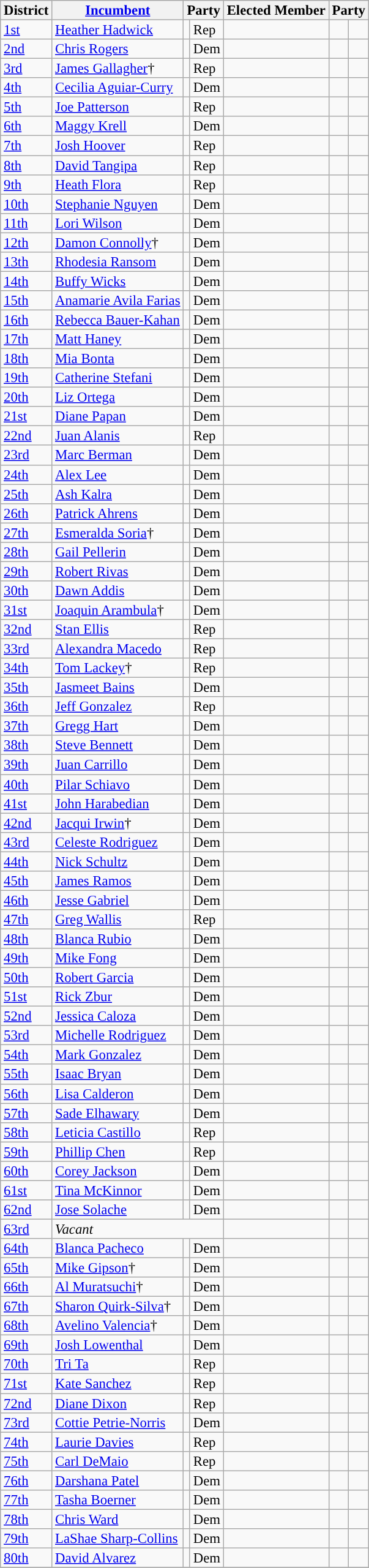<table class="sortable wikitable" style="font-size:95%;line-height:14px;">
<tr>
<th>District</th>
<th class="unsortable"><a href='#'>Incumbent</a></th>
<th colspan="2">Party</th>
<th class="unsortable">Elected Member</th>
<th colspan="2">Party</th>
</tr>
<tr>
<td><a href='#'>1st</a></td>
<td><a href='#'>Heather Hadwick</a></td>
<td style="background:"></td>
<td>Rep</td>
<td></td>
<td></td>
<td></td>
</tr>
<tr>
<td><a href='#'>2nd</a></td>
<td><a href='#'>Chris Rogers</a></td>
<td style="background:"></td>
<td>Dem</td>
<td></td>
<td></td>
<td></td>
</tr>
<tr>
<td><a href='#'>3rd</a></td>
<td><a href='#'>James Gallagher</a>†</td>
<td style="background:"></td>
<td>Rep</td>
<td></td>
<td></td>
<td></td>
</tr>
<tr>
<td><a href='#'>4th</a></td>
<td><a href='#'>Cecilia Aguiar-Curry</a></td>
<td style="background:"></td>
<td>Dem</td>
<td></td>
<td></td>
<td></td>
</tr>
<tr>
<td><a href='#'>5th</a></td>
<td><a href='#'>Joe Patterson</a></td>
<td style="background:"></td>
<td>Rep</td>
<td></td>
<td></td>
<td></td>
</tr>
<tr>
<td><a href='#'>6th</a></td>
<td><a href='#'>Maggy Krell</a></td>
<td style="background:"></td>
<td>Dem</td>
<td></td>
<td></td>
<td></td>
</tr>
<tr>
<td><a href='#'>7th</a></td>
<td><a href='#'>Josh Hoover</a></td>
<td style="background:"></td>
<td>Rep</td>
<td></td>
<td></td>
<td></td>
</tr>
<tr>
<td><a href='#'>8th</a></td>
<td><a href='#'>David Tangipa</a></td>
<td style="background:"></td>
<td>Rep</td>
<td></td>
<td></td>
<td></td>
</tr>
<tr>
<td><a href='#'>9th</a></td>
<td><a href='#'>Heath Flora</a></td>
<td style="background:"></td>
<td>Rep</td>
<td></td>
<td></td>
<td></td>
</tr>
<tr>
<td><a href='#'>10th</a></td>
<td><a href='#'>Stephanie Nguyen</a></td>
<td style="background:"></td>
<td>Dem</td>
<td></td>
<td></td>
<td></td>
</tr>
<tr>
<td><a href='#'>11th</a></td>
<td><a href='#'>Lori Wilson</a></td>
<td style="background:"></td>
<td>Dem</td>
<td></td>
<td></td>
<td></td>
</tr>
<tr>
<td><a href='#'>12th</a></td>
<td><a href='#'>Damon Connolly</a>†</td>
<td style="background:"></td>
<td>Dem</td>
<td></td>
<td></td>
<td></td>
</tr>
<tr>
<td><a href='#'>13th</a></td>
<td><a href='#'>Rhodesia Ransom</a></td>
<td style="background:"></td>
<td>Dem</td>
<td></td>
<td></td>
<td></td>
</tr>
<tr>
<td><a href='#'>14th</a></td>
<td><a href='#'>Buffy Wicks</a></td>
<td style="background:"></td>
<td>Dem</td>
<td></td>
<td></td>
<td></td>
</tr>
<tr>
<td><a href='#'>15th</a></td>
<td><a href='#'>Anamarie Avila Farias</a></td>
<td style="background:"></td>
<td>Dem</td>
<td></td>
<td></td>
<td></td>
</tr>
<tr>
<td><a href='#'>16th</a></td>
<td><a href='#'>Rebecca Bauer-Kahan</a></td>
<td style="background:"></td>
<td>Dem</td>
<td></td>
<td></td>
<td></td>
</tr>
<tr>
<td><a href='#'>17th</a></td>
<td><a href='#'>Matt Haney</a></td>
<td style="background:"></td>
<td>Dem</td>
<td></td>
<td></td>
<td></td>
</tr>
<tr>
<td><a href='#'>18th</a></td>
<td><a href='#'>Mia Bonta</a></td>
<td style="background:"></td>
<td>Dem</td>
<td></td>
<td></td>
<td></td>
</tr>
<tr>
<td><a href='#'>19th</a></td>
<td><a href='#'>Catherine Stefani</a></td>
<td style="background:"></td>
<td>Dem</td>
<td></td>
<td></td>
<td></td>
</tr>
<tr>
<td><a href='#'>20th</a></td>
<td><a href='#'>Liz Ortega</a></td>
<td style="background:"></td>
<td>Dem</td>
<td></td>
<td></td>
<td></td>
</tr>
<tr>
<td><a href='#'>21st</a></td>
<td><a href='#'>Diane Papan</a></td>
<td style="background:"></td>
<td>Dem</td>
<td></td>
<td></td>
<td></td>
</tr>
<tr>
<td><a href='#'>22nd</a></td>
<td><a href='#'>Juan Alanis</a></td>
<td style="background:"></td>
<td>Rep</td>
<td></td>
<td></td>
<td></td>
</tr>
<tr>
<td><a href='#'>23rd</a></td>
<td><a href='#'>Marc Berman</a></td>
<td style="background:"></td>
<td>Dem</td>
<td></td>
<td></td>
<td></td>
</tr>
<tr>
<td><a href='#'>24th</a></td>
<td><a href='#'>Alex Lee</a></td>
<td style="background:"></td>
<td>Dem</td>
<td></td>
<td></td>
<td></td>
</tr>
<tr>
<td><a href='#'>25th</a></td>
<td><a href='#'>Ash Kalra</a></td>
<td style="background:"></td>
<td>Dem</td>
<td></td>
<td></td>
<td></td>
</tr>
<tr>
<td><a href='#'>26th</a></td>
<td><a href='#'>Patrick Ahrens</a></td>
<td style="background:"></td>
<td>Dem</td>
<td></td>
<td></td>
<td></td>
</tr>
<tr>
<td><a href='#'>27th</a></td>
<td><a href='#'>Esmeralda Soria</a>†</td>
<td style="background:"></td>
<td>Dem</td>
<td></td>
<td></td>
<td></td>
</tr>
<tr>
<td><a href='#'>28th</a></td>
<td><a href='#'>Gail Pellerin</a></td>
<td style="background:"></td>
<td>Dem</td>
<td></td>
<td></td>
<td></td>
</tr>
<tr>
<td><a href='#'>29th</a></td>
<td><a href='#'>Robert Rivas</a></td>
<td style="background:"></td>
<td>Dem</td>
<td></td>
<td></td>
<td></td>
</tr>
<tr>
<td><a href='#'>30th</a></td>
<td><a href='#'>Dawn Addis</a></td>
<td style="background:"></td>
<td>Dem</td>
<td></td>
<td></td>
<td></td>
</tr>
<tr>
<td><a href='#'>31st</a></td>
<td><a href='#'>Joaquin Arambula</a>†</td>
<td style="background:"></td>
<td>Dem</td>
<td></td>
<td></td>
<td></td>
</tr>
<tr>
<td><a href='#'>32nd</a></td>
<td><a href='#'>Stan Ellis</a></td>
<td style="background:"></td>
<td>Rep</td>
<td></td>
<td></td>
<td></td>
</tr>
<tr>
<td><a href='#'>33rd</a></td>
<td><a href='#'>Alexandra Macedo</a></td>
<td style="background:"></td>
<td>Rep</td>
<td></td>
<td></td>
<td></td>
</tr>
<tr>
<td><a href='#'>34th</a></td>
<td><a href='#'>Tom Lackey</a>†</td>
<td style="background:"></td>
<td>Rep</td>
<td></td>
<td></td>
<td></td>
</tr>
<tr>
<td><a href='#'>35th</a></td>
<td><a href='#'>Jasmeet Bains</a></td>
<td style="background:"></td>
<td>Dem</td>
<td></td>
<td></td>
<td></td>
</tr>
<tr>
<td><a href='#'>36th</a></td>
<td><a href='#'>Jeff Gonzalez</a></td>
<td style="background:"></td>
<td>Rep</td>
<td></td>
<td></td>
<td></td>
</tr>
<tr>
<td><a href='#'>37th</a></td>
<td><a href='#'>Gregg Hart</a></td>
<td style="background:"></td>
<td>Dem</td>
<td></td>
<td></td>
<td></td>
</tr>
<tr>
<td><a href='#'>38th</a></td>
<td><a href='#'>Steve Bennett</a></td>
<td style="background:"></td>
<td>Dem</td>
<td></td>
<td></td>
<td></td>
</tr>
<tr>
<td><a href='#'>39th</a></td>
<td><a href='#'>Juan Carrillo</a></td>
<td style="background:"></td>
<td>Dem</td>
<td></td>
<td></td>
<td></td>
</tr>
<tr>
<td><a href='#'>40th</a></td>
<td><a href='#'>Pilar Schiavo</a></td>
<td style="background:"></td>
<td>Dem</td>
<td></td>
<td></td>
<td></td>
</tr>
<tr>
<td><a href='#'>41st</a></td>
<td><a href='#'>John Harabedian</a></td>
<td style="background:"></td>
<td>Dem</td>
<td></td>
<td></td>
<td></td>
</tr>
<tr>
<td><a href='#'>42nd</a></td>
<td><a href='#'>Jacqui Irwin</a>†</td>
<td style="background:"></td>
<td>Dem</td>
<td></td>
<td></td>
<td></td>
</tr>
<tr>
<td><a href='#'>43rd</a></td>
<td><a href='#'>Celeste Rodriguez</a></td>
<td style="background:"></td>
<td>Dem</td>
<td></td>
<td></td>
<td></td>
</tr>
<tr>
<td><a href='#'>44th</a></td>
<td><a href='#'>Nick Schultz</a></td>
<td style="background:"></td>
<td>Dem</td>
<td></td>
<td></td>
<td></td>
</tr>
<tr>
<td><a href='#'>45th</a></td>
<td><a href='#'>James Ramos</a></td>
<td style="background:"></td>
<td>Dem</td>
<td></td>
<td></td>
<td></td>
</tr>
<tr>
<td><a href='#'>46th</a></td>
<td><a href='#'>Jesse Gabriel</a></td>
<td style="background:"></td>
<td>Dem</td>
<td></td>
<td></td>
<td></td>
</tr>
<tr>
<td><a href='#'>47th</a></td>
<td><a href='#'>Greg Wallis</a></td>
<td style="background:"></td>
<td>Rep</td>
<td></td>
<td></td>
<td></td>
</tr>
<tr>
<td><a href='#'>48th</a></td>
<td><a href='#'>Blanca Rubio</a></td>
<td style="background:"></td>
<td>Dem</td>
<td></td>
<td></td>
<td></td>
</tr>
<tr>
<td><a href='#'>49th</a></td>
<td><a href='#'>Mike Fong</a></td>
<td style="background:"></td>
<td>Dem</td>
<td></td>
<td></td>
<td></td>
</tr>
<tr>
<td><a href='#'>50th</a></td>
<td><a href='#'>Robert Garcia</a></td>
<td style="background:"></td>
<td>Dem</td>
<td></td>
<td></td>
<td></td>
</tr>
<tr>
<td><a href='#'>51st</a></td>
<td><a href='#'>Rick Zbur</a></td>
<td style="background:"></td>
<td>Dem</td>
<td></td>
<td></td>
<td></td>
</tr>
<tr>
<td><a href='#'>52nd</a></td>
<td><a href='#'>Jessica Caloza</a></td>
<td style="background:"></td>
<td>Dem</td>
<td></td>
<td></td>
<td></td>
</tr>
<tr>
<td><a href='#'>53rd</a></td>
<td><a href='#'>Michelle Rodriguez</a></td>
<td style="background:"></td>
<td>Dem</td>
<td></td>
<td></td>
<td></td>
</tr>
<tr>
<td><a href='#'>54th</a></td>
<td><a href='#'>Mark Gonzalez</a></td>
<td style="background:"></td>
<td>Dem</td>
<td></td>
<td></td>
<td></td>
</tr>
<tr>
<td><a href='#'>55th</a></td>
<td><a href='#'>Isaac Bryan</a></td>
<td style="background:"></td>
<td>Dem</td>
<td></td>
<td></td>
<td></td>
</tr>
<tr>
<td><a href='#'>56th</a></td>
<td><a href='#'>Lisa Calderon</a></td>
<td style="background:"></td>
<td>Dem</td>
<td></td>
<td></td>
<td></td>
</tr>
<tr>
<td><a href='#'>57th</a></td>
<td><a href='#'>Sade Elhawary</a></td>
<td style="background:"></td>
<td>Dem</td>
<td></td>
<td></td>
<td></td>
</tr>
<tr>
<td><a href='#'>58th</a></td>
<td><a href='#'>Leticia Castillo</a></td>
<td style="background:"></td>
<td>Rep</td>
<td></td>
<td></td>
<td></td>
</tr>
<tr>
<td><a href='#'>59th</a></td>
<td><a href='#'>Phillip Chen</a></td>
<td style="background:"></td>
<td>Rep</td>
<td></td>
<td></td>
<td></td>
</tr>
<tr>
<td><a href='#'>60th</a></td>
<td><a href='#'>Corey Jackson</a></td>
<td style="background:"></td>
<td>Dem</td>
<td></td>
<td></td>
<td></td>
</tr>
<tr>
<td><a href='#'>61st</a></td>
<td><a href='#'>Tina McKinnor</a></td>
<td style="background:"></td>
<td>Dem</td>
<td></td>
<td></td>
<td></td>
</tr>
<tr>
<td><a href='#'>62nd</a></td>
<td><a href='#'>Jose Solache</a></td>
<td style="background:"></td>
<td>Dem</td>
<td></td>
<td></td>
<td></td>
</tr>
<tr>
<td><a href='#'>63rd</a></td>
<td colspan="3"><em>Vacant</em></td>
<td></td>
<td></td>
<td></td>
</tr>
<tr>
<td><a href='#'>64th</a></td>
<td><a href='#'>Blanca Pacheco</a></td>
<td style="background:"></td>
<td>Dem</td>
<td></td>
<td></td>
<td></td>
</tr>
<tr>
<td><a href='#'>65th</a></td>
<td><a href='#'>Mike Gipson</a>†</td>
<td style="background:"></td>
<td>Dem</td>
<td></td>
<td></td>
<td></td>
</tr>
<tr>
<td><a href='#'>66th</a></td>
<td><a href='#'>Al Muratsuchi</a>†</td>
<td style="background:"></td>
<td>Dem</td>
<td></td>
<td></td>
<td></td>
</tr>
<tr>
<td><a href='#'>67th</a></td>
<td><a href='#'>Sharon Quirk-Silva</a>†</td>
<td style="background:"></td>
<td>Dem</td>
<td></td>
<td></td>
<td></td>
</tr>
<tr>
<td><a href='#'>68th</a></td>
<td><a href='#'>Avelino Valencia</a>†</td>
<td style="background:"></td>
<td>Dem</td>
<td></td>
<td></td>
<td></td>
</tr>
<tr>
<td><a href='#'>69th</a></td>
<td><a href='#'>Josh Lowenthal</a></td>
<td style="background:"></td>
<td>Dem</td>
<td></td>
<td></td>
<td></td>
</tr>
<tr>
<td><a href='#'>70th</a></td>
<td><a href='#'>Tri Ta</a></td>
<td style="background:"></td>
<td>Rep</td>
<td></td>
<td></td>
<td></td>
</tr>
<tr>
<td><a href='#'>71st</a></td>
<td><a href='#'>Kate Sanchez</a></td>
<td style="background:"></td>
<td>Rep</td>
<td></td>
<td></td>
<td></td>
</tr>
<tr>
<td><a href='#'>72nd</a></td>
<td><a href='#'>Diane Dixon</a></td>
<td style="background:"></td>
<td>Rep</td>
<td></td>
<td></td>
<td></td>
</tr>
<tr>
<td><a href='#'>73rd</a></td>
<td><a href='#'>Cottie Petrie-Norris</a></td>
<td style="background:"></td>
<td>Dem</td>
<td></td>
<td></td>
<td></td>
</tr>
<tr>
<td><a href='#'>74th</a></td>
<td><a href='#'>Laurie Davies</a></td>
<td style="background:"></td>
<td>Rep</td>
<td></td>
<td></td>
<td></td>
</tr>
<tr>
<td><a href='#'>75th</a></td>
<td><a href='#'>Carl DeMaio</a></td>
<td style="background:"></td>
<td>Rep</td>
<td></td>
<td></td>
<td></td>
</tr>
<tr>
<td><a href='#'>76th</a></td>
<td><a href='#'>Darshana Patel</a></td>
<td style="background:"></td>
<td>Dem</td>
<td></td>
<td></td>
<td></td>
</tr>
<tr>
<td><a href='#'>77th</a></td>
<td><a href='#'>Tasha Boerner</a></td>
<td style="background:"></td>
<td>Dem</td>
<td></td>
<td></td>
<td></td>
</tr>
<tr>
<td><a href='#'>78th</a></td>
<td><a href='#'>Chris Ward</a></td>
<td style="background:"></td>
<td>Dem</td>
<td></td>
<td></td>
<td></td>
</tr>
<tr>
<td><a href='#'>79th</a></td>
<td><a href='#'>LaShae Sharp-Collins</a></td>
<td style="background:"></td>
<td>Dem</td>
<td></td>
<td></td>
<td></td>
</tr>
<tr>
<td><a href='#'>80th</a></td>
<td><a href='#'>David Alvarez</a></td>
<td style="background:"></td>
<td>Dem</td>
<td></td>
<td></td>
<td></td>
</tr>
<tr>
</tr>
</table>
